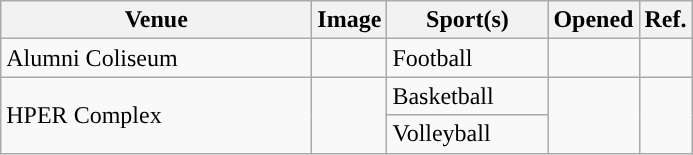<table class="wikitable"; style= "text-align: ">
<tr>
<th width=200px>Venue</th>
<th width=px>Image</th>
<th width=100px>Sport(s)</th>
<th width=px>Opened</th>
<th width=0px>Ref.</th>
</tr>
<tr>
<td>Alumni Coliseum</td>
<td></td>
<td>Football</td>
<td></td>
<td></td>
</tr>
<tr>
<td rowspan=2>HPER Complex</td>
<td rowspan=2></td>
<td>Basketball</td>
<td rowspan=2></td>
<td rowspan=2></td>
</tr>
<tr>
<td>Volleyball</td>
</tr>
</table>
